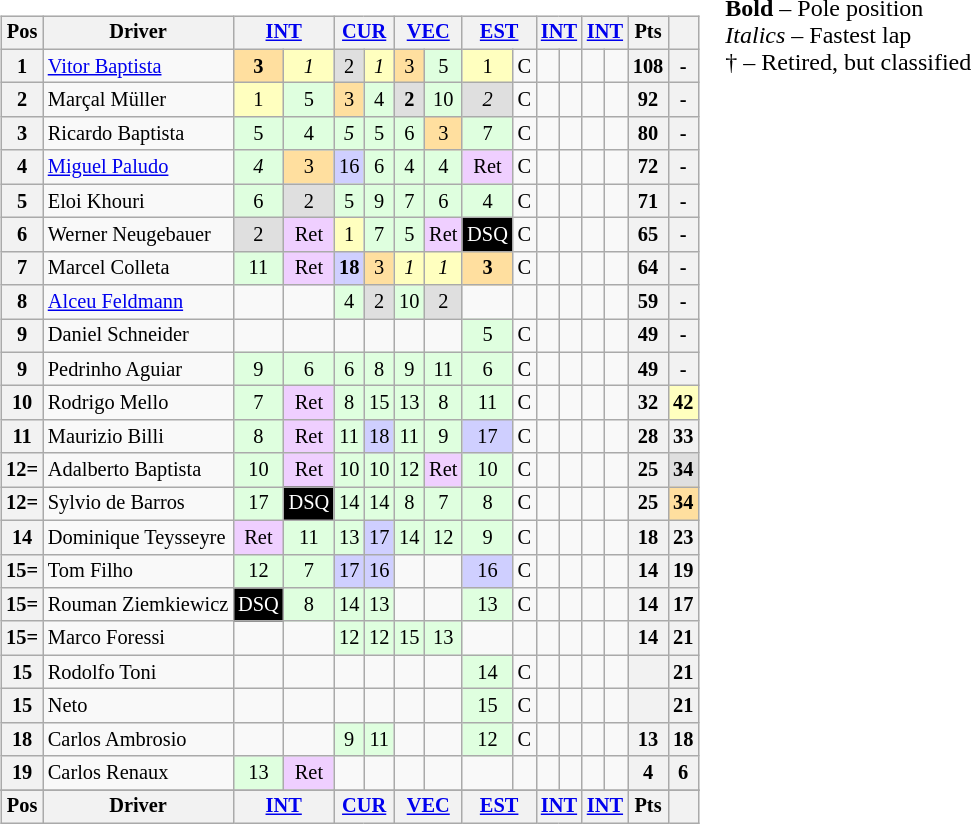<table>
<tr>
<td valign="top"><br><table class="wikitable" style="font-size: 85%; text-align: center;">
<tr valign="top">
<th valign="middle">Pos</th>
<th valign="middle">Driver</th>
<th colspan="2"><a href='#'>INT</a><br></th>
<th colspan="2"><a href='#'>CUR</a><br></th>
<th colspan="2"><a href='#'>VEC</a><br></th>
<th colspan=2><a href='#'>EST</a><br></th>
<th colspan="2"><a href='#'>INT</a><br></th>
<th colspan="2"><a href='#'>INT</a><br></th>
<th valign="middle">Pts</th>
<th valign=middle></th>
</tr>
<tr>
<th>1</th>
<td align=left> <a href='#'>Vitor Baptista</a></td>
<td style="background:#FFDF9F;"><strong>3</strong></td>
<td style="background:#FFFFBF;"><em>1</em></td>
<td style="background:#DFDFDF;">2</td>
<td style="background:#FFFFBF;"><em>1</em></td>
<td style="background:#FFDF9F;">3</td>
<td style="background:#DFFFDF;">5</td>
<td style="background:#FFFFBF;">1</td>
<td>C</td>
<td></td>
<td></td>
<td></td>
<td></td>
<th>108</th>
<th>-</th>
</tr>
<tr>
<th>2</th>
<td align=left> Marçal Müller</td>
<td style="background:#FFFFBF;">1</td>
<td style="background:#DFFFDF;">5</td>
<td style="background:#FFDF9F;">3</td>
<td style="background:#DFFFDF;">4</td>
<td style="background:#DFDFDF;"><strong>2</strong></td>
<td style="background:#DFFFDF;">10</td>
<td style="background:#DFDFDF;"><em>2</em></td>
<td>C</td>
<td></td>
<td></td>
<td></td>
<td></td>
<th>92</th>
<th>-</th>
</tr>
<tr>
<th>3</th>
<td align=left> Ricardo Baptista</td>
<td style="background:#DFFFDF;">5</td>
<td style="background:#DFFFDF;">4</td>
<td style="background:#DFFFDF;"><em>5</em></td>
<td style="background:#DFFFDF;">5</td>
<td style="background:#DFFFDF;">6</td>
<td style="background:#FFDF9F;">3</td>
<td style="background:#DFFFDF;">7</td>
<td>C</td>
<td></td>
<td></td>
<td></td>
<td></td>
<th>80</th>
<th>-</th>
</tr>
<tr>
<th>4</th>
<td align=left> <a href='#'>Miguel Paludo</a></td>
<td style="background:#DFFFDF;"><em>4</em></td>
<td style="background:#FFDF9F;">3</td>
<td style="background:#cfcfff;">16</td>
<td style="background:#DFFFDF;">6</td>
<td style="background:#DFFFDF;">4</td>
<td style="background:#DFFFDF;">4</td>
<td style="background:#efcfff;">Ret</td>
<td>C</td>
<td></td>
<td></td>
<td></td>
<td></td>
<th>72</th>
<th>-</th>
</tr>
<tr>
<th>5</th>
<td align=left> Eloi Khouri</td>
<td style="background:#DFFFDF;">6</td>
<td style="background:#DFDFDF;">2</td>
<td style="background:#DFFFDF;">5</td>
<td style="background:#DFFFDF;">9</td>
<td style="background:#DFFFDF;">7</td>
<td style="background:#DFFFDF;">6</td>
<td style="background:#DFFFDF;">4</td>
<td>C</td>
<td></td>
<td></td>
<td></td>
<td></td>
<th>71</th>
<th>-</th>
</tr>
<tr>
<th>6</th>
<td align=left> Werner Neugebauer</td>
<td style="background:#DFDFDF;">2</td>
<td style="background:#efcfff;">Ret</td>
<td style="background:#FFFFBF;">1</td>
<td style="background:#DFFFDF;">7</td>
<td style="background:#DFFFDF;">5</td>
<td style="background:#efcfff;">Ret</td>
<td style="background:#000000;color:#ffffff">DSQ</td>
<td>C</td>
<td></td>
<td></td>
<td></td>
<td></td>
<th>65</th>
<th>-</th>
</tr>
<tr>
<th>7</th>
<td align=left> Marcel Colleta</td>
<td style="background:#DFFFDF;">11</td>
<td style="background:#efcfff;">Ret</td>
<td style="background:#cfcfff;"><strong>18</strong></td>
<td style="background:#FFDF9F;">3</td>
<td style="background:#FFFFBF;"><em>1</em></td>
<td style="background:#FFFFBF;"><em>1</em></td>
<td style="background:#FFDF9F;"><strong>3</strong></td>
<td>C</td>
<td></td>
<td></td>
<td></td>
<td></td>
<th>64</th>
<th>-</th>
</tr>
<tr>
<th>8</th>
<td align=left> <a href='#'>Alceu Feldmann</a></td>
<td></td>
<td></td>
<td style="background:#DFFFDF;">4</td>
<td style="background:#DFDFDF;">2</td>
<td style="background:#DFFFDF;">10</td>
<td style="background:#DFDFDF;">2</td>
<td></td>
<td></td>
<td></td>
<td></td>
<td></td>
<td></td>
<th>59</th>
<th>-</th>
</tr>
<tr>
<th>9</th>
<td align=left> Daniel Schneider</td>
<td></td>
<td></td>
<td></td>
<td></td>
<td></td>
<td></td>
<td style="background:#DFFFDF;">5</td>
<td>C</td>
<td></td>
<td></td>
<td></td>
<td></td>
<th>49</th>
<th>-</th>
</tr>
<tr>
<th>9</th>
<td align=left> Pedrinho Aguiar</td>
<td style="background:#DFFFDF;">9</td>
<td style="background:#DFFFDF;">6</td>
<td style="background:#DFFFDF;">6</td>
<td style="background:#DFFFDF;">8</td>
<td style="background:#DFFFDF;">9</td>
<td style="background:#DFFFDF;">11</td>
<td style="background:#DFFFDF;">6</td>
<td>C</td>
<td></td>
<td></td>
<td></td>
<td></td>
<th>49</th>
<th>-</th>
</tr>
<tr>
<th>10</th>
<td align=left> Rodrigo Mello</td>
<td style="background:#DFFFDF;">7</td>
<td style="background:#efcfff;">Ret</td>
<td style="background:#DFFFDF;">8</td>
<td style="background:#DFFFDF;">15</td>
<td style="background:#DFFFDF;">13</td>
<td style="background:#DFFFDF;">8</td>
<td style="background:#DFFFDF;">11</td>
<td>C</td>
<td></td>
<td></td>
<td></td>
<td></td>
<th>32</th>
<th style="background:#FFFFBF;">42</th>
</tr>
<tr>
<th>11</th>
<td align=left> Maurizio Billi</td>
<td style="background:#DFFFDF;">8</td>
<td style="background:#efcfff;">Ret</td>
<td style="background:#DFFFDF;">11</td>
<td style="background:#cfcfff;">18</td>
<td style="background:#DFFFDF;">11</td>
<td style="background:#DFFFDF;">9</td>
<td style="background:#cfcfff;">17</td>
<td>C</td>
<td></td>
<td></td>
<td></td>
<td></td>
<th>28</th>
<th>33</th>
</tr>
<tr>
<th>12=</th>
<td align=left> Adalberto Baptista</td>
<td style="background:#DFFFDF;">10</td>
<td style="background:#efcfff;">Ret</td>
<td style="background:#DFFFDF;">10</td>
<td style="background:#DFFFDF;">10</td>
<td style="background:#DFFFDF;">12</td>
<td style="background:#efcfff;">Ret</td>
<td style="background:#DFFFDF;">10</td>
<td>C</td>
<td></td>
<td></td>
<td></td>
<td></td>
<th>25</th>
<th style="background:#DFDFDF;">34</th>
</tr>
<tr>
<th>12=</th>
<td align=left> Sylvio de Barros</td>
<td style="background:#DFFFDF;">17</td>
<td style="background:#000000;color:#ffffff">DSQ</td>
<td style="background:#DFFFDF;">14</td>
<td style="background:#DFFFDF;">14</td>
<td style="background:#DFFFDF;">8</td>
<td style="background:#DFFFDF;">7</td>
<td style="background:#DFFFDF;">8</td>
<td>C</td>
<td></td>
<td></td>
<td></td>
<td></td>
<th>25</th>
<th style="background:#FFDF9F;">34</th>
</tr>
<tr>
<th>14</th>
<td align=left> Dominique Teysseyre</td>
<td style="background:#efcfff;">Ret</td>
<td style="background:#DFFFDF;">11</td>
<td style="background:#DFFFDF;">13</td>
<td style="background:#cfcfff;">17</td>
<td style="background:#DFFFDF;">14</td>
<td style="background:#DFFFDF;">12</td>
<td style="background:#DFFFDF;">9</td>
<td>C</td>
<td></td>
<td></td>
<td></td>
<td></td>
<th>18</th>
<th>23</th>
</tr>
<tr>
<th>15=</th>
<td align=left> Tom Filho</td>
<td style="background:#DFFFDF;">12</td>
<td style="background:#DFFFDF;">7</td>
<td style="background:#cfcfff;">17</td>
<td style="background:#cfcfff;">16</td>
<td></td>
<td></td>
<td style="background:#cfcfff;">16</td>
<td>C</td>
<td></td>
<td></td>
<td></td>
<td></td>
<th>14</th>
<th>19</th>
</tr>
<tr>
<th>15=</th>
<td align=left> Rouman Ziemkiewicz</td>
<td style="background:#000000;color:#ffffff">DSQ</td>
<td style="background:#DFFFDF;">8</td>
<td style="background:#DFFFDF;">14</td>
<td style="background:#DFFFDF;">13</td>
<td></td>
<td></td>
<td style="background:#DFFFDF;">13</td>
<td>C</td>
<td></td>
<td></td>
<td></td>
<td></td>
<th>14</th>
<th>17</th>
</tr>
<tr>
<th>15=</th>
<td align=left> Marco Foressi</td>
<td></td>
<td></td>
<td style="background:#DFFFDF;">12</td>
<td style="background:#DFFFDF;">12</td>
<td style="background:#DFFFDF;">15</td>
<td style="background:#DFFFDF;">13</td>
<td></td>
<td></td>
<td></td>
<td></td>
<td></td>
<td></td>
<th>14</th>
<th>21</th>
</tr>
<tr>
<th>15</th>
<td align=left> Rodolfo Toni</td>
<td></td>
<td></td>
<td></td>
<td></td>
<td></td>
<td></td>
<td style="background:#DFFFDF;">14</td>
<td>C</td>
<td></td>
<td></td>
<td></td>
<td></td>
<th></th>
<th>21</th>
</tr>
<tr>
<th>15</th>
<td align=left> Neto</td>
<td></td>
<td></td>
<td></td>
<td></td>
<td></td>
<td></td>
<td style="background:#DFFFDF;">15</td>
<td>C</td>
<td></td>
<td></td>
<td></td>
<td></td>
<th></th>
<th>21</th>
</tr>
<tr>
<th>18</th>
<td align=left> Carlos Ambrosio</td>
<td></td>
<td></td>
<td style="background:#DFFFDF;">9</td>
<td style="background:#DFFFDF;">11</td>
<td></td>
<td></td>
<td style="background:#DFFFDF;">12</td>
<td>C</td>
<td></td>
<td></td>
<td></td>
<td></td>
<th>13</th>
<th>18</th>
</tr>
<tr>
<th>19</th>
<td align=left> Carlos Renaux</td>
<td style="background:#DFFFDF;">13</td>
<td style="background:#efcfff;">Ret</td>
<td></td>
<td></td>
<td></td>
<td></td>
<td></td>
<td></td>
<td></td>
<td></td>
<td></td>
<td></td>
<th>4</th>
<th>6</th>
</tr>
<tr>
</tr>
<tr style="background:#f9f9f9; vertical-align:top;">
<th valign="middle">Pos</th>
<th valign="middle">Driver</th>
<th colspan="2"><a href='#'>INT</a><br></th>
<th colspan="2"><a href='#'>CUR</a><br></th>
<th colspan="2"><a href='#'>VEC</a><br></th>
<th colspan=2><a href='#'>EST</a><br></th>
<th colspan="2"><a href='#'>INT</a><br></th>
<th colspan="2"><a href='#'>INT</a><br></th>
<th valign="middle">Pts</th>
<th valign=middle></th>
</tr>
</table>
</td>
<td valign="top"><br>
<span><strong>Bold</strong> – Pole position<br><em>Italics</em> – Fastest lap<br>† – Retired, but classified</span></td>
</tr>
</table>
